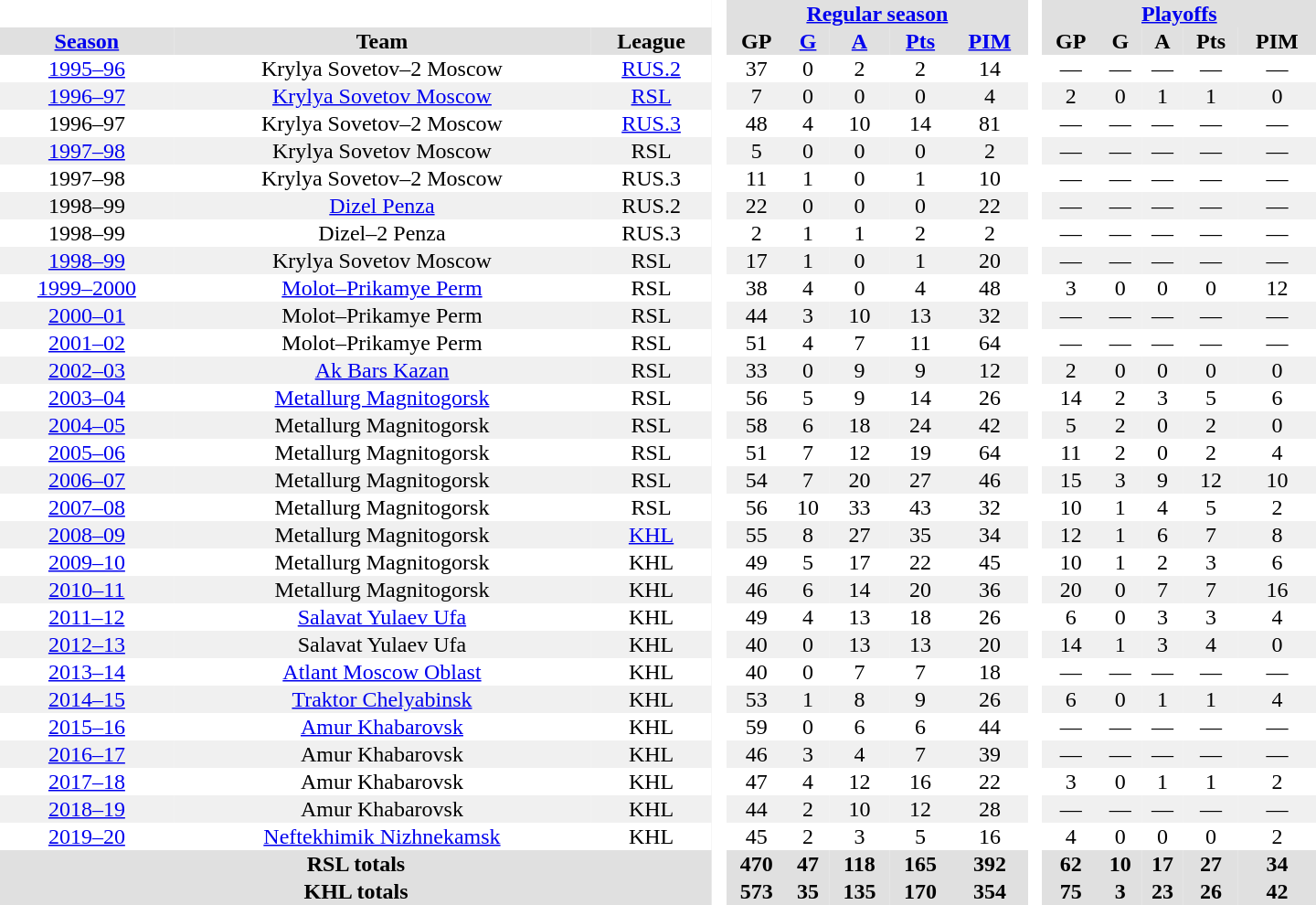<table border="0" cellpadding="1" cellspacing="0" style="text-align:center; width:60em;">
<tr style="background:#e0e0e0;">
<th colspan="3"  bgcolor="#ffffff"> </th>
<th rowspan="99" bgcolor="#ffffff"> </th>
<th colspan="5"><a href='#'>Regular season</a></th>
<th rowspan="99" bgcolor="#ffffff"> </th>
<th colspan="5"><a href='#'>Playoffs</a></th>
</tr>
<tr style="background:#e0e0e0;">
<th><a href='#'>Season</a></th>
<th>Team</th>
<th>League</th>
<th>GP</th>
<th><a href='#'>G</a></th>
<th><a href='#'>A</a></th>
<th><a href='#'>Pts</a></th>
<th><a href='#'>PIM</a></th>
<th>GP</th>
<th>G</th>
<th>A</th>
<th>Pts</th>
<th>PIM</th>
</tr>
<tr>
<td><a href='#'>1995–96</a></td>
<td>Krylya Sovetov–2 Moscow</td>
<td><a href='#'>RUS.2</a></td>
<td>37</td>
<td>0</td>
<td>2</td>
<td>2</td>
<td>14</td>
<td>—</td>
<td>—</td>
<td>—</td>
<td>—</td>
<td>—</td>
</tr>
<tr bgcolor="#f0f0f0">
<td><a href='#'>1996–97</a></td>
<td><a href='#'>Krylya Sovetov Moscow</a></td>
<td><a href='#'>RSL</a></td>
<td>7</td>
<td>0</td>
<td>0</td>
<td>0</td>
<td>4</td>
<td>2</td>
<td>0</td>
<td>1</td>
<td>1</td>
<td>0</td>
</tr>
<tr>
<td>1996–97</td>
<td>Krylya Sovetov–2 Moscow</td>
<td><a href='#'>RUS.3</a></td>
<td>48</td>
<td>4</td>
<td>10</td>
<td>14</td>
<td>81</td>
<td>—</td>
<td>—</td>
<td>—</td>
<td>—</td>
<td>—</td>
</tr>
<tr bgcolor="#f0f0f0">
<td><a href='#'>1997–98</a></td>
<td>Krylya Sovetov Moscow</td>
<td>RSL</td>
<td>5</td>
<td>0</td>
<td>0</td>
<td>0</td>
<td>2</td>
<td>—</td>
<td>—</td>
<td>—</td>
<td>—</td>
<td>—</td>
</tr>
<tr>
<td>1997–98</td>
<td>Krylya Sovetov–2 Moscow</td>
<td>RUS.3</td>
<td>11</td>
<td>1</td>
<td>0</td>
<td>1</td>
<td>10</td>
<td>—</td>
<td>—</td>
<td>—</td>
<td>—</td>
<td>—</td>
</tr>
<tr bgcolor="#f0f0f0">
<td>1998–99</td>
<td><a href='#'>Dizel Penza</a></td>
<td>RUS.2</td>
<td>22</td>
<td>0</td>
<td>0</td>
<td>0</td>
<td>22</td>
<td>—</td>
<td>—</td>
<td>—</td>
<td>—</td>
<td>—</td>
</tr>
<tr>
<td>1998–99</td>
<td>Dizel–2 Penza</td>
<td>RUS.3</td>
<td>2</td>
<td>1</td>
<td>1</td>
<td>2</td>
<td>2</td>
<td>—</td>
<td>—</td>
<td>—</td>
<td>—</td>
<td>—</td>
</tr>
<tr bgcolor="#f0f0f0">
<td><a href='#'>1998–99</a></td>
<td>Krylya Sovetov Moscow</td>
<td>RSL</td>
<td>17</td>
<td>1</td>
<td>0</td>
<td>1</td>
<td>20</td>
<td>—</td>
<td>—</td>
<td>—</td>
<td>—</td>
<td>—</td>
</tr>
<tr>
<td><a href='#'>1999–2000</a></td>
<td><a href='#'>Molot–Prikamye Perm</a></td>
<td>RSL</td>
<td>38</td>
<td>4</td>
<td>0</td>
<td>4</td>
<td>48</td>
<td>3</td>
<td>0</td>
<td>0</td>
<td>0</td>
<td>12</td>
</tr>
<tr bgcolor="#f0f0f0">
<td><a href='#'>2000–01</a></td>
<td>Molot–Prikamye Perm</td>
<td>RSL</td>
<td>44</td>
<td>3</td>
<td>10</td>
<td>13</td>
<td>32</td>
<td>—</td>
<td>—</td>
<td>—</td>
<td>—</td>
<td>—</td>
</tr>
<tr>
<td><a href='#'>2001–02</a></td>
<td>Molot–Prikamye Perm</td>
<td>RSL</td>
<td>51</td>
<td>4</td>
<td>7</td>
<td>11</td>
<td>64</td>
<td>—</td>
<td>—</td>
<td>—</td>
<td>—</td>
<td>—</td>
</tr>
<tr bgcolor="#f0f0f0">
<td><a href='#'>2002–03</a></td>
<td><a href='#'>Ak Bars Kazan</a></td>
<td>RSL</td>
<td>33</td>
<td>0</td>
<td>9</td>
<td>9</td>
<td>12</td>
<td>2</td>
<td>0</td>
<td>0</td>
<td>0</td>
<td>0</td>
</tr>
<tr>
<td><a href='#'>2003–04</a></td>
<td><a href='#'>Metallurg Magnitogorsk</a></td>
<td>RSL</td>
<td>56</td>
<td>5</td>
<td>9</td>
<td>14</td>
<td>26</td>
<td>14</td>
<td>2</td>
<td>3</td>
<td>5</td>
<td>6</td>
</tr>
<tr bgcolor="#f0f0f0">
<td><a href='#'>2004–05</a></td>
<td>Metallurg Magnitogorsk</td>
<td>RSL</td>
<td>58</td>
<td>6</td>
<td>18</td>
<td>24</td>
<td>42</td>
<td>5</td>
<td>2</td>
<td>0</td>
<td>2</td>
<td>0</td>
</tr>
<tr>
<td><a href='#'>2005–06</a></td>
<td>Metallurg Magnitogorsk</td>
<td>RSL</td>
<td>51</td>
<td>7</td>
<td>12</td>
<td>19</td>
<td>64</td>
<td>11</td>
<td>2</td>
<td>0</td>
<td>2</td>
<td>4</td>
</tr>
<tr bgcolor="#f0f0f0">
<td><a href='#'>2006–07</a></td>
<td>Metallurg Magnitogorsk</td>
<td>RSL</td>
<td>54</td>
<td>7</td>
<td>20</td>
<td>27</td>
<td>46</td>
<td>15</td>
<td>3</td>
<td>9</td>
<td>12</td>
<td>10</td>
</tr>
<tr>
<td><a href='#'>2007–08</a></td>
<td>Metallurg Magnitogorsk</td>
<td>RSL</td>
<td>56</td>
<td>10</td>
<td>33</td>
<td>43</td>
<td>32</td>
<td>10</td>
<td>1</td>
<td>4</td>
<td>5</td>
<td>2</td>
</tr>
<tr bgcolor="#f0f0f0">
<td><a href='#'>2008–09</a></td>
<td>Metallurg Magnitogorsk</td>
<td><a href='#'>KHL</a></td>
<td>55</td>
<td>8</td>
<td>27</td>
<td>35</td>
<td>34</td>
<td>12</td>
<td>1</td>
<td>6</td>
<td>7</td>
<td>8</td>
</tr>
<tr>
<td><a href='#'>2009–10</a></td>
<td>Metallurg Magnitogorsk</td>
<td>KHL</td>
<td>49</td>
<td>5</td>
<td>17</td>
<td>22</td>
<td>45</td>
<td>10</td>
<td>1</td>
<td>2</td>
<td>3</td>
<td>6</td>
</tr>
<tr bgcolor="#f0f0f0">
<td><a href='#'>2010–11</a></td>
<td>Metallurg Magnitogorsk</td>
<td>KHL</td>
<td>46</td>
<td>6</td>
<td>14</td>
<td>20</td>
<td>36</td>
<td>20</td>
<td>0</td>
<td>7</td>
<td>7</td>
<td>16</td>
</tr>
<tr>
<td><a href='#'>2011–12</a></td>
<td><a href='#'>Salavat Yulaev Ufa</a></td>
<td>KHL</td>
<td>49</td>
<td>4</td>
<td>13</td>
<td>18</td>
<td>26</td>
<td>6</td>
<td>0</td>
<td>3</td>
<td>3</td>
<td>4</td>
</tr>
<tr bgcolor="#f0f0f0">
<td><a href='#'>2012–13</a></td>
<td>Salavat Yulaev Ufa</td>
<td>KHL</td>
<td>40</td>
<td>0</td>
<td>13</td>
<td>13</td>
<td>20</td>
<td>14</td>
<td>1</td>
<td>3</td>
<td>4</td>
<td>0</td>
</tr>
<tr>
<td><a href='#'>2013–14</a></td>
<td><a href='#'>Atlant Moscow Oblast</a></td>
<td>KHL</td>
<td>40</td>
<td>0</td>
<td>7</td>
<td>7</td>
<td>18</td>
<td>—</td>
<td>—</td>
<td>—</td>
<td>—</td>
<td>—</td>
</tr>
<tr bgcolor="#f0f0f0">
<td><a href='#'>2014–15</a></td>
<td><a href='#'>Traktor Chelyabinsk</a></td>
<td>KHL</td>
<td>53</td>
<td>1</td>
<td>8</td>
<td>9</td>
<td>26</td>
<td>6</td>
<td>0</td>
<td>1</td>
<td>1</td>
<td>4</td>
</tr>
<tr>
<td><a href='#'>2015–16</a></td>
<td><a href='#'>Amur Khabarovsk</a></td>
<td>KHL</td>
<td>59</td>
<td>0</td>
<td>6</td>
<td>6</td>
<td>44</td>
<td>—</td>
<td>—</td>
<td>—</td>
<td>—</td>
<td>—</td>
</tr>
<tr bgcolor="#f0f0f0">
<td><a href='#'>2016–17</a></td>
<td>Amur Khabarovsk</td>
<td>KHL</td>
<td>46</td>
<td>3</td>
<td>4</td>
<td>7</td>
<td>39</td>
<td>—</td>
<td>—</td>
<td>—</td>
<td>—</td>
<td>—</td>
</tr>
<tr>
<td><a href='#'>2017–18</a></td>
<td>Amur Khabarovsk</td>
<td>KHL</td>
<td>47</td>
<td>4</td>
<td>12</td>
<td>16</td>
<td>22</td>
<td>3</td>
<td>0</td>
<td>1</td>
<td>1</td>
<td>2</td>
</tr>
<tr bgcolor="#f0f0f0">
<td><a href='#'>2018–19</a></td>
<td>Amur Khabarovsk</td>
<td>KHL</td>
<td>44</td>
<td>2</td>
<td>10</td>
<td>12</td>
<td>28</td>
<td>—</td>
<td>—</td>
<td>—</td>
<td>—</td>
<td>—</td>
</tr>
<tr>
<td><a href='#'>2019–20</a></td>
<td><a href='#'>Neftekhimik Nizhnekamsk</a></td>
<td>KHL</td>
<td>45</td>
<td>2</td>
<td>3</td>
<td>5</td>
<td>16</td>
<td>4</td>
<td>0</td>
<td>0</td>
<td>0</td>
<td>2</td>
</tr>
<tr bgcolor="#e0e0e0">
<th colspan="3">RSL totals</th>
<th>470</th>
<th>47</th>
<th>118</th>
<th>165</th>
<th>392</th>
<th>62</th>
<th>10</th>
<th>17</th>
<th>27</th>
<th>34</th>
</tr>
<tr bgcolor="#e0e0e0">
<th colspan="3">KHL totals</th>
<th>573</th>
<th>35</th>
<th>135</th>
<th>170</th>
<th>354</th>
<th>75</th>
<th>3</th>
<th>23</th>
<th>26</th>
<th>42</th>
</tr>
</table>
